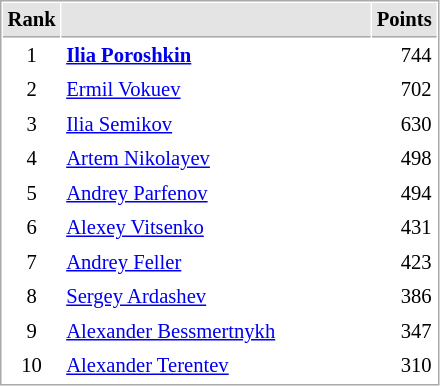<table cellspacing="1" cellpadding="3" style="border:1px solid #AAAAAA;font-size:86%">
<tr style="background-color: #E4E4E4;">
<th style="border-bottom:1px solid #AAAAAA" width=10>Rank</th>
<th style="border-bottom:1px solid #AAAAAA" width=200></th>
<th style="border-bottom:1px solid #AAAAAA" width=20 align=right>Points</th>
</tr>
<tr>
<td align=center>1</td>
<td> <strong><a href='#'>Ilia Poroshkin</a></strong></td>
<td align=right>744</td>
</tr>
<tr>
<td align=center>2</td>
<td> <a href='#'>Ermil Vokuev</a></td>
<td align=right>702</td>
</tr>
<tr>
<td align=center>3</td>
<td> <a href='#'>Ilia Semikov</a></td>
<td align=right>630</td>
</tr>
<tr>
<td align=center>4</td>
<td> <a href='#'>Artem Nikolayev</a></td>
<td align=right>498</td>
</tr>
<tr>
<td align=center>5</td>
<td> <a href='#'>Andrey Parfenov</a></td>
<td align=right>494</td>
</tr>
<tr>
<td align=center>6</td>
<td> <a href='#'>Alexey Vitsenko</a></td>
<td align=right>431</td>
</tr>
<tr>
<td align=center>7</td>
<td> <a href='#'>Andrey Feller</a></td>
<td align=right>423</td>
</tr>
<tr>
<td align=center>8</td>
<td> <a href='#'>Sergey Ardashev</a></td>
<td align=right>386</td>
</tr>
<tr>
<td align=center>9</td>
<td> <a href='#'>Alexander Bessmertnykh</a></td>
<td align=right>347</td>
</tr>
<tr>
<td align=center>10</td>
<td> <a href='#'>Alexander Terentev</a></td>
<td align=right>310</td>
</tr>
</table>
